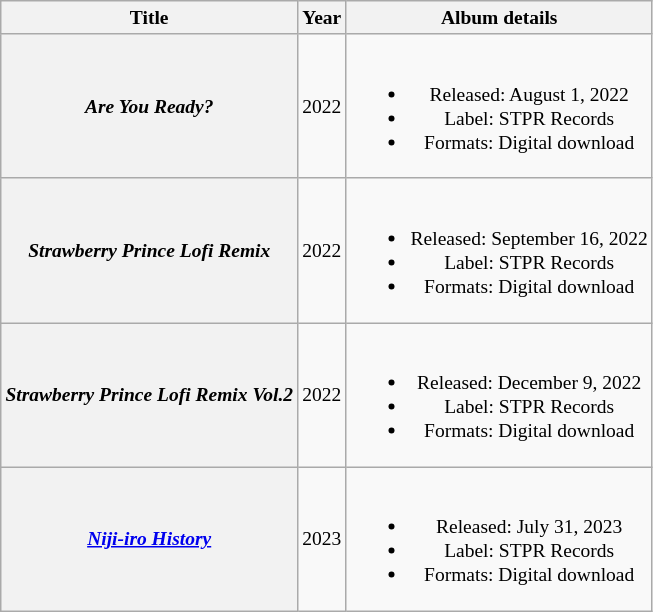<table class="wikitable plainrowheaders" style="font-size:small; text-align:center">
<tr>
<th>Title</th>
<th>Year</th>
<th>Album details</th>
</tr>
<tr>
<th scope="row"><em>Are You Ready?</em></th>
<td>2022</td>
<td><br><ul><li>Released: August 1, 2022</li><li>Label: STPR Records</li><li>Formats: Digital download</li></ul></td>
</tr>
<tr>
<th scope="row"><em>Strawberry Prince Lofi Remix</em></th>
<td>2022</td>
<td><br><ul><li>Released: September 16, 2022</li><li>Label: STPR Records</li><li>Formats: Digital download</li></ul></td>
</tr>
<tr>
<th scope="row"><em>Strawberry Prince Lofi Remix Vol.2</em></th>
<td>2022</td>
<td><br><ul><li>Released: December 9, 2022</li><li>Label: STPR Records</li><li>Formats: Digital download</li></ul></td>
</tr>
<tr>
<th scope="row"><em><a href='#'>Niji-iro History</a></em></th>
<td>2023</td>
<td><br><ul><li>Released: July 31, 2023</li><li>Label: STPR Records</li><li>Formats: Digital download</li></ul></td>
</tr>
</table>
